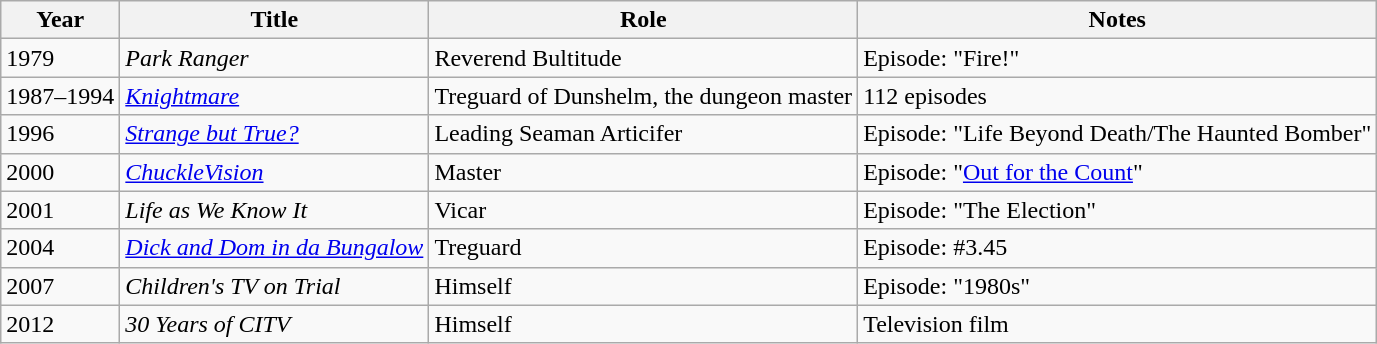<table class="wikitable sortable">
<tr>
<th>Year</th>
<th>Title</th>
<th>Role</th>
<th class="unsortable">Notes</th>
</tr>
<tr>
<td>1979</td>
<td><em>Park Ranger</em></td>
<td>Reverend Bultitude</td>
<td>Episode: "Fire!"</td>
</tr>
<tr>
<td>1987–1994</td>
<td><em><a href='#'>Knightmare</a></em></td>
<td>Treguard of Dunshelm, the dungeon master</td>
<td>112 episodes</td>
</tr>
<tr>
<td>1996</td>
<td><em><a href='#'>Strange but True?</a></em></td>
<td>Leading Seaman Articifer</td>
<td>Episode: "Life Beyond Death/The Haunted Bomber"</td>
</tr>
<tr>
<td>2000</td>
<td><em><a href='#'>ChuckleVision</a></em></td>
<td>Master</td>
<td>Episode: "<a href='#'>Out for the Count</a>"</td>
</tr>
<tr>
<td>2001</td>
<td><em>Life as We Know It</em></td>
<td>Vicar</td>
<td>Episode: "The Election"</td>
</tr>
<tr>
<td>2004</td>
<td><em><a href='#'>Dick and Dom in da Bungalow</a></em></td>
<td>Treguard</td>
<td>Episode: #3.45</td>
</tr>
<tr>
<td>2007</td>
<td><em>Children's TV on Trial</em></td>
<td>Himself</td>
<td>Episode: "1980s"</td>
</tr>
<tr>
<td>2012</td>
<td><em>30 Years of CITV</em></td>
<td>Himself</td>
<td>Television film</td>
</tr>
</table>
